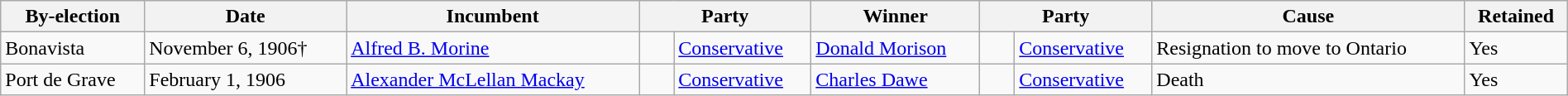<table class=wikitable style="width:100%">
<tr>
<th>By-election</th>
<th>Date</th>
<th>Incumbent</th>
<th colspan=2>Party</th>
<th>Winner</th>
<th colspan=2>Party</th>
<th>Cause</th>
<th>Retained</th>
</tr>
<tr>
<td>Bonavista</td>
<td>November 6, 1906†</td>
<td><a href='#'>Alfred B. Morine</a></td>
<td>    </td>
<td><a href='#'>Conservative</a></td>
<td><a href='#'>Donald Morison</a></td>
<td>    </td>
<td><a href='#'>Conservative</a></td>
<td>Resignation to move to Ontario</td>
<td>Yes</td>
</tr>
<tr>
<td>Port de Grave</td>
<td>February 1, 1906</td>
<td><a href='#'>Alexander McLellan Mackay</a></td>
<td>    </td>
<td><a href='#'>Conservative</a></td>
<td><a href='#'>Charles Dawe</a></td>
<td>    </td>
<td><a href='#'>Conservative</a></td>
<td>Death</td>
<td>Yes</td>
</tr>
</table>
